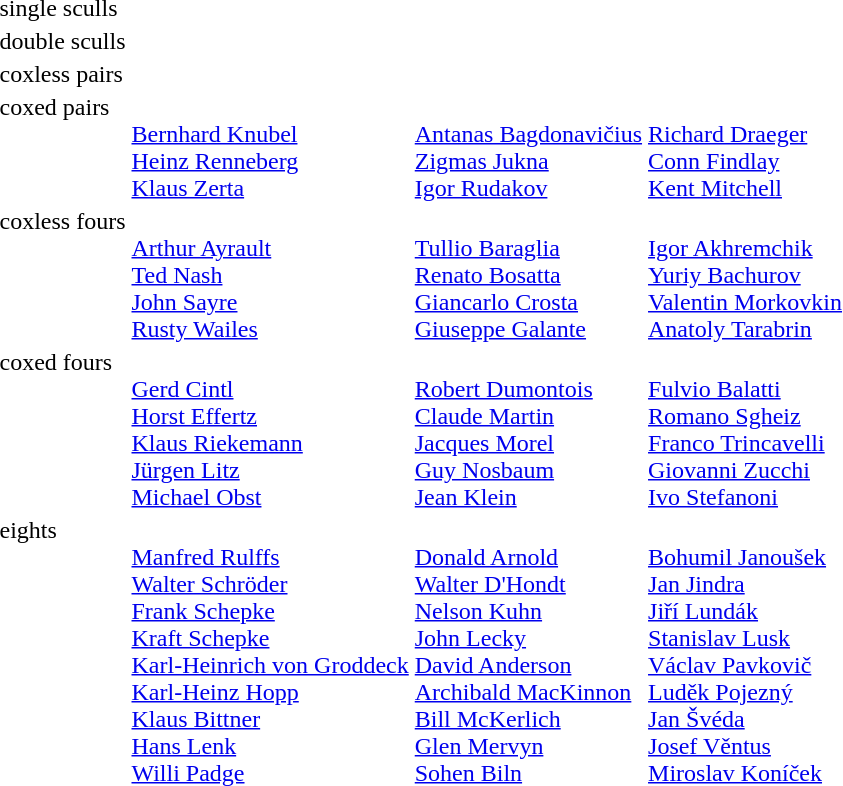<table>
<tr valign="top">
<td>single sculls<br></td>
<td></td>
<td></td>
<td></td>
</tr>
<tr valign="top">
<td>double sculls<br></td>
<td></td>
<td></td>
<td></td>
</tr>
<tr valign="top">
<td>coxless pairs<br></td>
<td></td>
<td></td>
<td></td>
</tr>
<tr valign="top">
<td>coxed pairs<br></td>
<td><br><a href='#'>Bernhard Knubel</a><br><a href='#'>Heinz Renneberg</a><br><a href='#'>Klaus Zerta</a></td>
<td><br><a href='#'>Antanas Bagdonavičius</a><br><a href='#'>Zigmas Jukna</a><br><a href='#'>Igor Rudakov</a></td>
<td><br><a href='#'>Richard Draeger</a><br><a href='#'>Conn Findlay</a><br><a href='#'>Kent Mitchell</a></td>
</tr>
<tr valign="top">
<td>coxless fours<br></td>
<td><br><a href='#'>Arthur Ayrault</a><br><a href='#'>Ted Nash</a><br><a href='#'>John Sayre</a><br><a href='#'>Rusty Wailes</a></td>
<td><br><a href='#'>Tullio Baraglia</a><br><a href='#'>Renato Bosatta</a><br><a href='#'>Giancarlo Crosta</a><br><a href='#'>Giuseppe Galante</a></td>
<td><br><a href='#'>Igor Akhremchik</a><br><a href='#'>Yuriy Bachurov</a><br><a href='#'>Valentin Morkovkin</a><br><a href='#'>Anatoly Tarabrin</a></td>
</tr>
<tr valign="top">
<td>coxed fours<br></td>
<td><br><a href='#'>Gerd Cintl</a><br><a href='#'>Horst Effertz</a><br><a href='#'>Klaus Riekemann</a><br><a href='#'>Jürgen Litz</a><br><a href='#'>Michael Obst</a></td>
<td><br><a href='#'>Robert Dumontois</a><br><a href='#'>Claude Martin</a><br><a href='#'>Jacques Morel</a><br><a href='#'>Guy Nosbaum</a><br><a href='#'>Jean Klein</a></td>
<td><br><a href='#'>Fulvio Balatti</a><br><a href='#'>Romano Sgheiz</a><br><a href='#'>Franco Trincavelli</a><br><a href='#'>Giovanni Zucchi</a><br><a href='#'>Ivo Stefanoni</a></td>
</tr>
<tr valign="top">
<td>eights<br></td>
<td><br><a href='#'>Manfred Rulffs</a><br><a href='#'>Walter Schröder</a><br><a href='#'>Frank Schepke</a><br><a href='#'>Kraft Schepke</a><br><a href='#'>Karl-Heinrich von Groddeck</a><br><a href='#'>Karl-Heinz Hopp</a><br><a href='#'>Klaus Bittner</a><br><a href='#'>Hans Lenk</a><br><a href='#'>Willi Padge</a></td>
<td><br><a href='#'>Donald Arnold</a><br><a href='#'>Walter D'Hondt</a><br><a href='#'>Nelson Kuhn</a><br><a href='#'>John Lecky</a><br><a href='#'>David Anderson</a><br><a href='#'>Archibald MacKinnon</a><br><a href='#'>Bill McKerlich</a><br><a href='#'>Glen Mervyn</a><br><a href='#'>Sohen Biln</a></td>
<td><br><a href='#'>Bohumil Janoušek</a><br><a href='#'>Jan Jindra</a><br><a href='#'>Jiří Lundák</a><br><a href='#'>Stanislav Lusk</a><br><a href='#'>Václav Pavkovič</a><br><a href='#'>Luděk Pojezný</a><br><a href='#'>Jan Švéda</a><br><a href='#'>Josef Věntus</a><br><a href='#'>Miroslav Koníček</a></td>
</tr>
</table>
